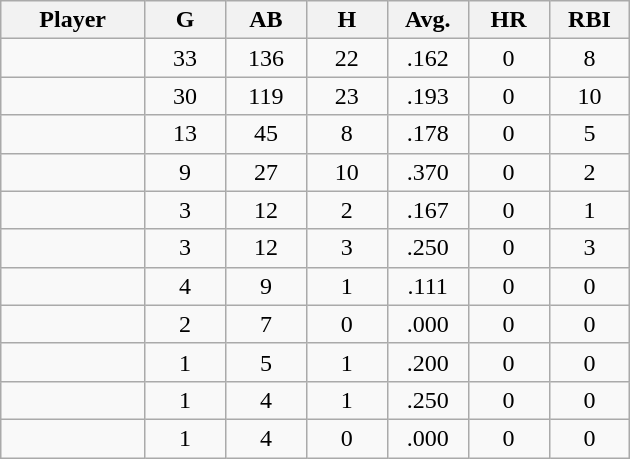<table class="wikitable sortable">
<tr>
<th bgcolor="#DDDDFF" width="16%">Player</th>
<th bgcolor="#DDDDFF" width="9%">G</th>
<th bgcolor="#DDDDFF" width="9%">AB</th>
<th bgcolor="#DDDDFF" width="9%">H</th>
<th bgcolor="#DDDDFF" width="9%">Avg.</th>
<th bgcolor="#DDDDFF" width="9%">HR</th>
<th bgcolor="#DDDDFF" width="9%">RBI</th>
</tr>
<tr align="center">
<td></td>
<td>33</td>
<td>136</td>
<td>22</td>
<td>.162</td>
<td>0</td>
<td>8</td>
</tr>
<tr align="center">
<td></td>
<td>30</td>
<td>119</td>
<td>23</td>
<td>.193</td>
<td>0</td>
<td>10</td>
</tr>
<tr align="center">
<td></td>
<td>13</td>
<td>45</td>
<td>8</td>
<td>.178</td>
<td>0</td>
<td>5</td>
</tr>
<tr align="center">
<td></td>
<td>9</td>
<td>27</td>
<td>10</td>
<td>.370</td>
<td>0</td>
<td>2</td>
</tr>
<tr align="center">
<td></td>
<td>3</td>
<td>12</td>
<td>2</td>
<td>.167</td>
<td>0</td>
<td>1</td>
</tr>
<tr align="center">
<td></td>
<td>3</td>
<td>12</td>
<td>3</td>
<td>.250</td>
<td>0</td>
<td>3</td>
</tr>
<tr align="center">
<td></td>
<td>4</td>
<td>9</td>
<td>1</td>
<td>.111</td>
<td>0</td>
<td>0</td>
</tr>
<tr align="center">
<td></td>
<td>2</td>
<td>7</td>
<td>0</td>
<td>.000</td>
<td>0</td>
<td>0</td>
</tr>
<tr align="center">
<td></td>
<td>1</td>
<td>5</td>
<td>1</td>
<td>.200</td>
<td>0</td>
<td>0</td>
</tr>
<tr align="center">
<td></td>
<td>1</td>
<td>4</td>
<td>1</td>
<td>.250</td>
<td>0</td>
<td>0</td>
</tr>
<tr align="center">
<td></td>
<td>1</td>
<td>4</td>
<td>0</td>
<td>.000</td>
<td>0</td>
<td>0</td>
</tr>
</table>
